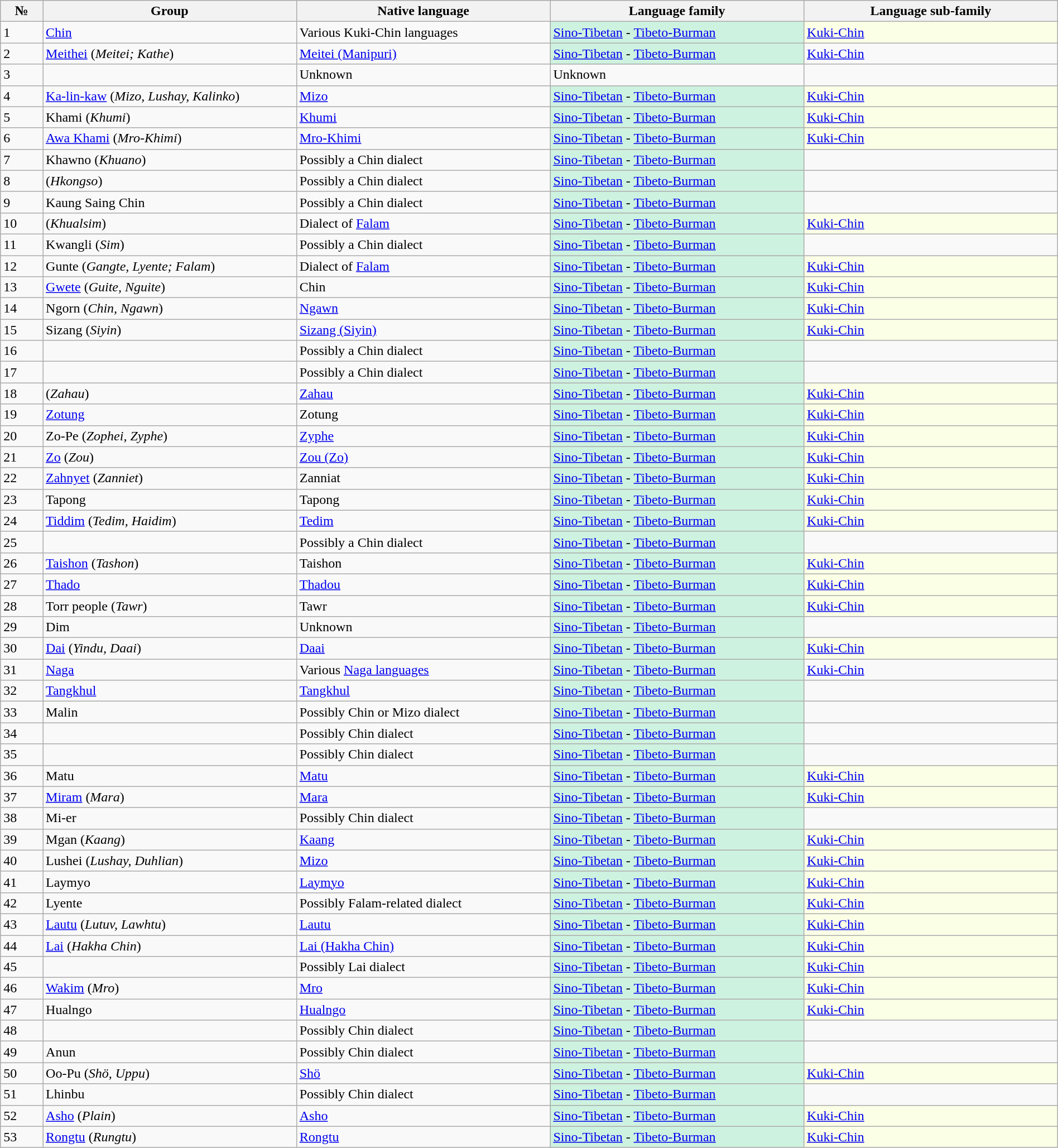<table class="wikitable sortable" width="100%">
<tr>
<th width="4%">№</th>
<th width="24%">Group</th>
<th width="24%">Native language</th>
<th width="24%">Language family</th>
<th width="24%">Language sub-family</th>
</tr>
<tr>
<td>1</td>
<td><a href='#'>Chin</a></td>
<td>Various Kuki-Chin languages</td>
<td style="background:#CEF2E0;"><a href='#'>Sino-Tibetan</a> - <a href='#'>Tibeto-Burman</a></td>
<td style="background:#FBFFE6;"><a href='#'>Kuki-Chin</a></td>
</tr>
<tr>
<td>2</td>
<td><a href='#'>Meithei</a> (<em>Meitei; Kathe</em>)</td>
<td><a href='#'>Meitei (Manipuri)</a></td>
<td style="background:#CEF2E0;"><a href='#'>Sino-Tibetan</a> - <a href='#'>Tibeto-Burman</a></td>
<td><a href='#'>Kuki-Chin</a></td>
</tr>
<tr>
<td>3</td>
<td></td>
<td>Unknown</td>
<td>Unknown</td>
<td></td>
</tr>
<tr>
<td>4</td>
<td><a href='#'>Ka-lin-kaw</a> (<em>Mizo, Lushay, Kalinko</em>)</td>
<td><a href='#'>Mizo</a></td>
<td style="background:#CEF2E0;"><a href='#'>Sino-Tibetan</a> - <a href='#'>Tibeto-Burman</a></td>
<td style="background:#FBFFE6;"><a href='#'>Kuki-Chin</a></td>
</tr>
<tr>
<td>5</td>
<td>Khami (<em>Khumi</em>)</td>
<td><a href='#'>Khumi</a></td>
<td style="background:#CEF2E0;"><a href='#'>Sino-Tibetan</a> - <a href='#'>Tibeto-Burman</a></td>
<td style="background:#FBFFE6;"><a href='#'>Kuki-Chin</a></td>
</tr>
<tr>
<td>6</td>
<td><a href='#'>Awa Khami</a> (<em>Mro-Khimi</em>)</td>
<td><a href='#'>Mro-Khimi</a></td>
<td style="background:#CEF2E0;"><a href='#'>Sino-Tibetan</a> - <a href='#'>Tibeto-Burman</a></td>
<td style="background:#FBFFE6;"><a href='#'>Kuki-Chin</a></td>
</tr>
<tr>
<td>7</td>
<td>Khawno (<em>Khuano</em>)</td>
<td>Possibly a Chin dialect</td>
<td style="background:#CEF2E0;"><a href='#'>Sino-Tibetan</a> - <a href='#'>Tibeto-Burman</a></td>
<td></td>
</tr>
<tr>
<td>8</td>
<td> (<em>Hkongso</em>)</td>
<td>Possibly a Chin dialect</td>
<td style="background:#CEF2E0;"><a href='#'>Sino-Tibetan</a> - <a href='#'>Tibeto-Burman</a></td>
<td></td>
</tr>
<tr>
<td>9</td>
<td>Kaung Saing Chin</td>
<td>Possibly a Chin dialect</td>
<td style="background:#CEF2E0;"><a href='#'>Sino-Tibetan</a> - <a href='#'>Tibeto-Burman</a></td>
<td></td>
</tr>
<tr>
<td>10</td>
<td> (<em>Khualsim</em>)</td>
<td>Dialect of <a href='#'>Falam</a></td>
<td style="background:#CEF2E0;"><a href='#'>Sino-Tibetan</a> - <a href='#'>Tibeto-Burman</a></td>
<td style="background:#FBFFE6;"><a href='#'>Kuki-Chin</a></td>
</tr>
<tr>
<td>11</td>
<td>Kwangli (<em>Sim</em>)</td>
<td>Possibly a Chin dialect</td>
<td style="background:#CEF2E0;"><a href='#'>Sino-Tibetan</a> - <a href='#'>Tibeto-Burman</a></td>
<td></td>
</tr>
<tr>
<td>12</td>
<td>Gunte (<em>Gangte, Lyente; Falam</em>)</td>
<td>Dialect of <a href='#'>Falam</a></td>
<td style="background:#CEF2E0;"><a href='#'>Sino-Tibetan</a> - <a href='#'>Tibeto-Burman</a></td>
<td style="background:#FBFFE6;"><a href='#'>Kuki-Chin</a></td>
</tr>
<tr>
<td>13</td>
<td><a href='#'>Gwete</a> (<em>Guite, Nguite</em>)</td>
<td>Chin</td>
<td style="background:#CEF2E0;"><a href='#'>Sino-Tibetan</a> - <a href='#'>Tibeto-Burman</a></td>
<td style="background:#FBFFE6;"><a href='#'>Kuki-Chin</a></td>
</tr>
<tr>
<td>14</td>
<td>Ngorn (<em>Chin, Ngawn</em>)</td>
<td><a href='#'>Ngawn</a></td>
<td style="background:#CEF2E0;"><a href='#'>Sino-Tibetan</a> - <a href='#'>Tibeto-Burman</a></td>
<td style="background:#FBFFE6;"><a href='#'>Kuki-Chin</a></td>
</tr>
<tr>
<td>15</td>
<td>Sizang (<em>Siyin</em>)</td>
<td><a href='#'>Sizang (Siyin)</a></td>
<td style="background:#CEF2E0;"><a href='#'>Sino-Tibetan</a> - <a href='#'>Tibeto-Burman</a></td>
<td style="background:#FBFFE6;"><a href='#'>Kuki-Chin</a></td>
</tr>
<tr>
<td>16</td>
<td></td>
<td>Possibly a Chin dialect</td>
<td style="background:#CEF2E0;"><a href='#'>Sino-Tibetan</a> - <a href='#'>Tibeto-Burman</a></td>
<td></td>
</tr>
<tr>
<td>17</td>
<td></td>
<td>Possibly a Chin dialect</td>
<td style="background:#CEF2E0;"><a href='#'>Sino-Tibetan</a> - <a href='#'>Tibeto-Burman</a></td>
<td></td>
</tr>
<tr>
<td>18</td>
<td> (<em>Zahau</em>)</td>
<td><a href='#'>Zahau</a></td>
<td style="background:#CEF2E0;"><a href='#'>Sino-Tibetan</a> - <a href='#'>Tibeto-Burman</a></td>
<td style="background:#FBFFE6;"><a href='#'>Kuki-Chin</a></td>
</tr>
<tr>
<td>19</td>
<td><a href='#'>Zotung</a></td>
<td>Zotung</td>
<td style="background:#CEF2E0;"><a href='#'>Sino-Tibetan</a> - <a href='#'>Tibeto-Burman</a></td>
<td style="background:#FBFFE6;"><a href='#'>Kuki-Chin</a></td>
</tr>
<tr>
<td>20</td>
<td>Zo-Pe (<em>Zophei, Zyphe</em>)</td>
<td><a href='#'>Zyphe</a></td>
<td style="background:#CEF2E0;"><a href='#'>Sino-Tibetan</a> - <a href='#'>Tibeto-Burman</a></td>
<td style="background:#FBFFE6;"><a href='#'>Kuki-Chin</a></td>
</tr>
<tr>
<td>21</td>
<td><a href='#'>Zo</a> (<em>Zou</em>)</td>
<td><a href='#'>Zou (Zo)</a></td>
<td style="background:#CEF2E0;"><a href='#'>Sino-Tibetan</a> - <a href='#'>Tibeto-Burman</a></td>
<td style="background:#FBFFE6;"><a href='#'>Kuki-Chin</a></td>
</tr>
<tr>
<td>22</td>
<td><a href='#'>Zahnyet</a> (<em>Zanniet</em>)</td>
<td>Zanniat</td>
<td style="background:#CEF2E0;"><a href='#'>Sino-Tibetan</a> - <a href='#'>Tibeto-Burman</a></td>
<td style="background:#FBFFE6;"><a href='#'>Kuki-Chin</a></td>
</tr>
<tr>
<td>23</td>
<td>Tapong</td>
<td>Tapong</td>
<td style="background:#CEF2E0;"><a href='#'>Sino-Tibetan</a> - <a href='#'>Tibeto-Burman</a></td>
<td style="background:#FBFFE6;"><a href='#'>Kuki-Chin</a></td>
</tr>
<tr>
<td>24</td>
<td><a href='#'>Tiddim</a> (<em>Tedim, Haidim</em>)</td>
<td><a href='#'>Tedim</a></td>
<td style="background:#CEF2E0;"><a href='#'>Sino-Tibetan</a> - <a href='#'>Tibeto-Burman</a></td>
<td style="background:#FBFFE6;"><a href='#'>Kuki-Chin</a></td>
</tr>
<tr>
<td>25</td>
<td></td>
<td>Possibly a Chin dialect</td>
<td style="background:#CEF2E0;"><a href='#'>Sino-Tibetan</a> - <a href='#'>Tibeto-Burman</a></td>
<td></td>
</tr>
<tr>
<td>26</td>
<td><a href='#'>Taishon</a> (<em>Tashon</em>)</td>
<td>Taishon</td>
<td style="background:#CEF2E0;"><a href='#'>Sino-Tibetan</a> - <a href='#'>Tibeto-Burman</a></td>
<td style="background:#FBFFE6;"><a href='#'>Kuki-Chin</a></td>
</tr>
<tr>
<td>27</td>
<td><a href='#'>Thado</a></td>
<td><a href='#'>Thadou</a></td>
<td style="background:#CEF2E0;"><a href='#'>Sino-Tibetan</a> - <a href='#'>Tibeto-Burman</a></td>
<td style="background:#FBFFE6;"><a href='#'>Kuki-Chin</a></td>
</tr>
<tr>
<td>28</td>
<td>Torr people (<em>Tawr</em>)</td>
<td>Tawr</td>
<td style="background:#CEF2E0;"><a href='#'>Sino-Tibetan</a> - <a href='#'>Tibeto-Burman</a></td>
<td style="background:#FBFFE6;"><a href='#'>Kuki-Chin</a></td>
</tr>
<tr>
<td>29</td>
<td>Dim</td>
<td>Unknown</td>
<td style="background:#CEF2E0;"><a href='#'>Sino-Tibetan</a> - <a href='#'>Tibeto-Burman</a></td>
<td></td>
</tr>
<tr>
<td>30</td>
<td><a href='#'>Dai</a> (<em>Yindu, Daai</em>)</td>
<td><a href='#'>Daai</a></td>
<td style="background:#CEF2E0;"><a href='#'>Sino-Tibetan</a> - <a href='#'>Tibeto-Burman</a></td>
<td style="background:#FBFFE6;"><a href='#'>Kuki-Chin</a></td>
</tr>
<tr>
<td>31</td>
<td><a href='#'>Naga</a></td>
<td>Various <a href='#'>Naga languages</a></td>
<td style="background:#CEF2E0;"><a href='#'>Sino-Tibetan</a> - <a href='#'>Tibeto-Burman</a></td>
<td><a href='#'>Kuki-Chin</a></td>
</tr>
<tr>
<td>32</td>
<td><a href='#'>Tangkhul</a></td>
<td><a href='#'>Tangkhul</a></td>
<td style="background:#CEF2E0;"><a href='#'>Sino-Tibetan</a> - <a href='#'>Tibeto-Burman</a></td>
<td></td>
</tr>
<tr>
<td>33</td>
<td>Malin</td>
<td>Possibly Chin or Mizo dialect</td>
<td style="background:#CEF2E0;"><a href='#'>Sino-Tibetan</a> - <a href='#'>Tibeto-Burman</a></td>
<td></td>
</tr>
<tr>
<td>34</td>
<td></td>
<td>Possibly Chin dialect</td>
<td style="background:#CEF2E0;"><a href='#'>Sino-Tibetan</a> - <a href='#'>Tibeto-Burman</a></td>
<td></td>
</tr>
<tr>
<td>35</td>
<td></td>
<td>Possibly Chin dialect</td>
<td style="background:#CEF2E0;"><a href='#'>Sino-Tibetan</a> - <a href='#'>Tibeto-Burman</a></td>
<td></td>
</tr>
<tr>
<td>36</td>
<td>Matu</td>
<td><a href='#'>Matu</a></td>
<td style="background:#CEF2E0;"><a href='#'>Sino-Tibetan</a> - <a href='#'>Tibeto-Burman</a></td>
<td style="background:#FBFFE6;"><a href='#'>Kuki-Chin</a></td>
</tr>
<tr>
<td>37</td>
<td><a href='#'>Miram</a> (<em>Mara</em>)</td>
<td><a href='#'>Mara</a></td>
<td style="background:#CEF2E0;"><a href='#'>Sino-Tibetan</a> - <a href='#'>Tibeto-Burman</a></td>
<td style="background:#FBFFE6;"><a href='#'>Kuki-Chin</a></td>
</tr>
<tr>
<td>38</td>
<td>Mi-er</td>
<td>Possibly Chin dialect</td>
<td style="background:#CEF2E0;"><a href='#'>Sino-Tibetan</a> - <a href='#'>Tibeto-Burman</a></td>
<td></td>
</tr>
<tr>
<td>39</td>
<td>Mgan (<em>Kaang</em>)</td>
<td><a href='#'>Kaang</a></td>
<td style="background:#CEF2E0;"><a href='#'>Sino-Tibetan</a> - <a href='#'>Tibeto-Burman</a></td>
<td style="background:#FBFFE6;"><a href='#'>Kuki-Chin</a></td>
</tr>
<tr>
<td>40</td>
<td>Lushei (<em>Lushay, Duhlian</em>)</td>
<td><a href='#'>Mizo</a></td>
<td style="background:#CEF2E0;"><a href='#'>Sino-Tibetan</a> - <a href='#'>Tibeto-Burman</a></td>
<td style="background:#FBFFE6;"><a href='#'>Kuki-Chin</a></td>
</tr>
<tr>
<td>41</td>
<td>Laymyo</td>
<td><a href='#'>Laymyo</a></td>
<td style="background:#CEF2E0;"><a href='#'>Sino-Tibetan</a> - <a href='#'>Tibeto-Burman</a></td>
<td style="background:#FBFFE6;"><a href='#'>Kuki-Chin</a></td>
</tr>
<tr>
<td>42</td>
<td>Lyente</td>
<td>Possibly Falam-related dialect</td>
<td style="background:#CEF2E0;"><a href='#'>Sino-Tibetan</a> - <a href='#'>Tibeto-Burman</a></td>
<td style="background:#FBFFE6;"><a href='#'>Kuki-Chin</a></td>
</tr>
<tr>
<td>43</td>
<td><a href='#'>Lautu</a> (<em>Lutuv, Lawhtu</em>)</td>
<td><a href='#'>Lautu</a></td>
<td style="background:#CEF2E0;"><a href='#'>Sino-Tibetan</a> - <a href='#'>Tibeto-Burman</a></td>
<td style="background:#FBFFE6;"><a href='#'>Kuki-Chin</a></td>
</tr>
<tr>
<td>44</td>
<td><a href='#'>Lai</a> (<em>Hakha Chin</em>)</td>
<td><a href='#'>Lai (Hakha Chin)</a></td>
<td style="background:#CEF2E0;"><a href='#'>Sino-Tibetan</a> - <a href='#'>Tibeto-Burman</a></td>
<td style="background:#FBFFE6;"><a href='#'>Kuki-Chin</a></td>
</tr>
<tr>
<td>45</td>
<td></td>
<td>Possibly Lai dialect</td>
<td style="background:#CEF2E0;"><a href='#'>Sino-Tibetan</a> - <a href='#'>Tibeto-Burman</a></td>
<td style="background:#FBFFE6;"><a href='#'>Kuki-Chin</a></td>
</tr>
<tr>
<td>46</td>
<td><a href='#'>Wakim</a> (<em>Mro</em>)</td>
<td><a href='#'>Mro</a></td>
<td style="background:#CEF2E0;"><a href='#'>Sino-Tibetan</a> - <a href='#'>Tibeto-Burman</a></td>
<td style="background:#FBFFE6;"><a href='#'>Kuki-Chin</a></td>
</tr>
<tr>
<td>47</td>
<td>Hualngo</td>
<td><a href='#'>Hualngo</a></td>
<td style="background:#CEF2E0;"><a href='#'>Sino-Tibetan</a> - <a href='#'>Tibeto-Burman</a></td>
<td style="background:#FBFFE6;"><a href='#'>Kuki-Chin</a></td>
</tr>
<tr>
<td>48</td>
<td></td>
<td>Possibly Chin dialect</td>
<td style="background:#CEF2E0;"><a href='#'>Sino-Tibetan</a> - <a href='#'>Tibeto-Burman</a></td>
<td></td>
</tr>
<tr>
<td>49</td>
<td>Anun</td>
<td>Possibly Chin dialect</td>
<td style="background:#CEF2E0;"><a href='#'>Sino-Tibetan</a> - <a href='#'>Tibeto-Burman</a></td>
<td></td>
</tr>
<tr>
<td>50</td>
<td>Oo-Pu (<em>Shö, Uppu</em>)</td>
<td><a href='#'>Shö</a></td>
<td style="background:#CEF2E0;"><a href='#'>Sino-Tibetan</a> - <a href='#'>Tibeto-Burman</a></td>
<td style="background:#FBFFE6;"><a href='#'>Kuki-Chin</a></td>
</tr>
<tr>
<td>51</td>
<td>Lhinbu</td>
<td>Possibly Chin dialect</td>
<td style="background:#CEF2E0;"><a href='#'>Sino-Tibetan</a> - <a href='#'>Tibeto-Burman</a></td>
<td></td>
</tr>
<tr>
<td>52</td>
<td><a href='#'>Asho</a> (<em>Plain</em>)</td>
<td><a href='#'>Asho</a></td>
<td style="background:#CEF2E0;"><a href='#'>Sino-Tibetan</a> - <a href='#'>Tibeto-Burman</a></td>
<td style="background:#FBFFE6;"><a href='#'>Kuki-Chin</a></td>
</tr>
<tr>
<td>53</td>
<td><a href='#'>Rongtu</a> (<em>Rungtu</em>)</td>
<td><a href='#'>Rongtu</a></td>
<td style="background:#CEF2E0;"><a href='#'>Sino-Tibetan</a> - <a href='#'>Tibeto-Burman</a></td>
<td style="background:#FBFFE6;"><a href='#'>Kuki-Chin</a></td>
</tr>
</table>
